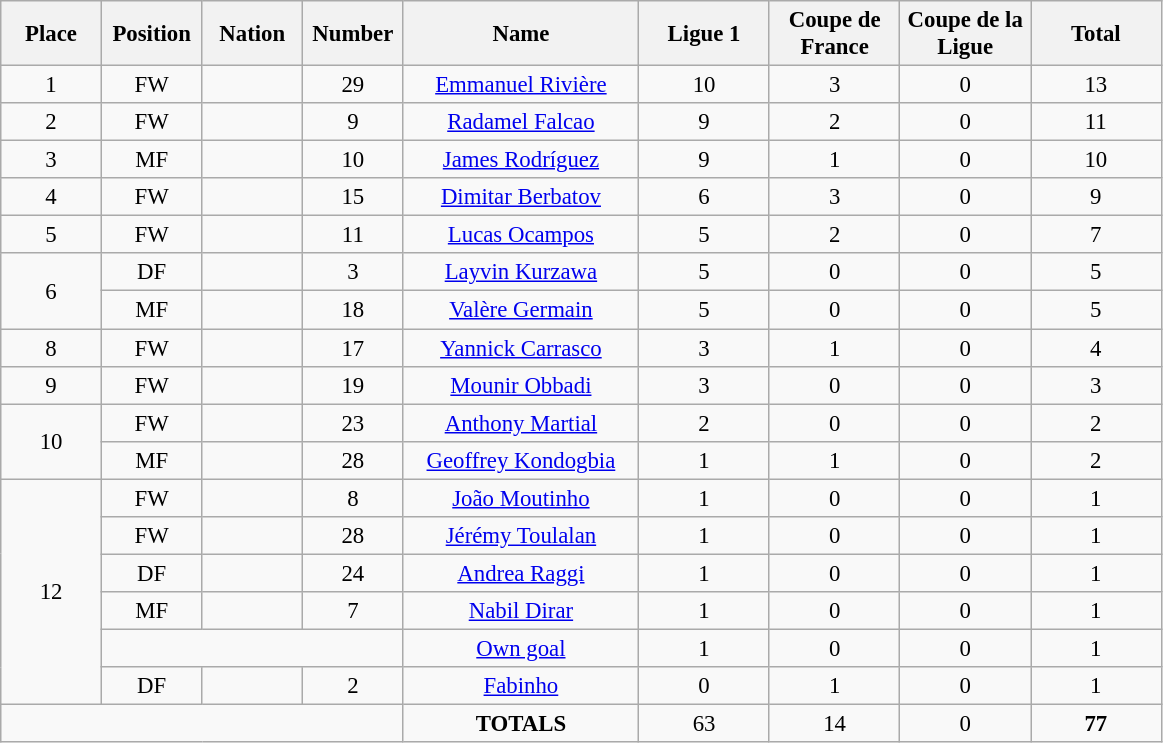<table class="wikitable" style="font-size: 95%; text-align: center;">
<tr>
<th width=60>Place</th>
<th width=60>Position</th>
<th width=60>Nation</th>
<th width=60>Number</th>
<th width=150>Name</th>
<th width=80>Ligue 1</th>
<th width=80>Coupe de France</th>
<th width=80>Coupe de la Ligue</th>
<th width=80>Total</th>
</tr>
<tr>
<td>1</td>
<td>FW</td>
<td></td>
<td>29</td>
<td><a href='#'>Emmanuel Rivière</a></td>
<td>10</td>
<td>3</td>
<td>0</td>
<td>13</td>
</tr>
<tr>
<td>2</td>
<td>FW</td>
<td></td>
<td>9</td>
<td><a href='#'>Radamel Falcao</a></td>
<td>9</td>
<td>2</td>
<td>0</td>
<td>11</td>
</tr>
<tr>
<td>3</td>
<td>MF</td>
<td></td>
<td>10</td>
<td><a href='#'>James Rodríguez</a></td>
<td>9</td>
<td>1</td>
<td>0</td>
<td>10</td>
</tr>
<tr>
<td>4</td>
<td>FW</td>
<td></td>
<td>15</td>
<td><a href='#'>Dimitar Berbatov</a></td>
<td>6</td>
<td>3</td>
<td>0</td>
<td>9</td>
</tr>
<tr>
<td>5</td>
<td>FW</td>
<td></td>
<td>11</td>
<td><a href='#'>Lucas Ocampos</a></td>
<td>5</td>
<td>2</td>
<td>0</td>
<td>7</td>
</tr>
<tr>
<td rowspan="2">6</td>
<td>DF</td>
<td></td>
<td>3</td>
<td><a href='#'>Layvin Kurzawa</a></td>
<td>5</td>
<td>0</td>
<td>0</td>
<td>5</td>
</tr>
<tr>
<td>MF</td>
<td></td>
<td>18</td>
<td><a href='#'>Valère Germain</a></td>
<td>5</td>
<td>0</td>
<td>0</td>
<td>5</td>
</tr>
<tr>
<td>8</td>
<td>FW</td>
<td></td>
<td>17</td>
<td><a href='#'>Yannick Carrasco</a></td>
<td>3</td>
<td>1</td>
<td>0</td>
<td>4</td>
</tr>
<tr>
<td>9</td>
<td>FW</td>
<td></td>
<td>19</td>
<td><a href='#'>Mounir Obbadi</a></td>
<td>3</td>
<td>0</td>
<td>0</td>
<td>3</td>
</tr>
<tr>
<td rowspan="2">10</td>
<td>FW</td>
<td></td>
<td>23</td>
<td><a href='#'>Anthony Martial</a></td>
<td>2</td>
<td>0</td>
<td>0</td>
<td>2</td>
</tr>
<tr>
<td>MF</td>
<td></td>
<td>28</td>
<td><a href='#'>Geoffrey Kondogbia</a></td>
<td>1</td>
<td>1</td>
<td>0</td>
<td>2</td>
</tr>
<tr>
<td rowspan="6">12</td>
<td>FW</td>
<td></td>
<td>8</td>
<td><a href='#'>João Moutinho</a></td>
<td>1</td>
<td>0</td>
<td>0</td>
<td>1</td>
</tr>
<tr>
<td>FW</td>
<td></td>
<td>28</td>
<td><a href='#'>Jérémy Toulalan</a></td>
<td>1</td>
<td>0</td>
<td>0</td>
<td>1</td>
</tr>
<tr>
<td>DF</td>
<td></td>
<td>24</td>
<td><a href='#'>Andrea Raggi</a></td>
<td>1</td>
<td>0</td>
<td>0</td>
<td>1</td>
</tr>
<tr>
<td>MF</td>
<td></td>
<td>7</td>
<td><a href='#'>Nabil Dirar</a></td>
<td>1</td>
<td>0</td>
<td>0</td>
<td>1</td>
</tr>
<tr>
<td colspan="3"></td>
<td><a href='#'>Own goal</a></td>
<td>1</td>
<td>0</td>
<td>0</td>
<td>1</td>
</tr>
<tr>
<td>DF</td>
<td></td>
<td>2</td>
<td><a href='#'>Fabinho</a></td>
<td>0</td>
<td>1</td>
<td>0</td>
<td>1</td>
</tr>
<tr>
<td colspan="4"></td>
<td><strong>TOTALS</strong></td>
<td>63</td>
<td>14</td>
<td>0</td>
<td><strong>77</strong></td>
</tr>
</table>
